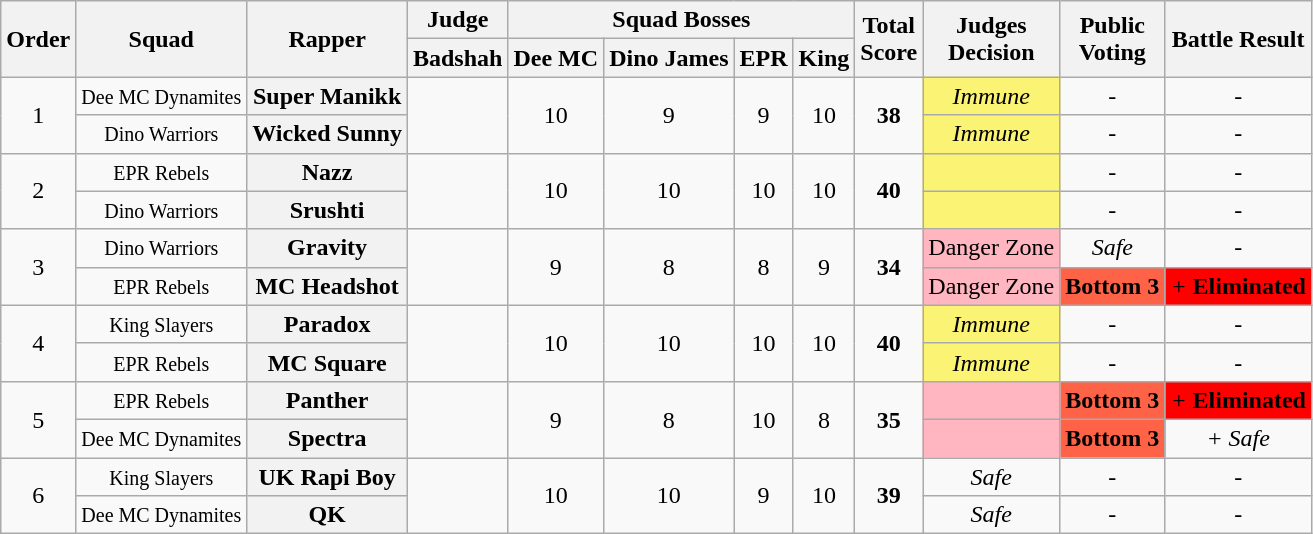<table class="wikitable sortable" style="text-align:center">
<tr>
<th rowspan="2">Order</th>
<th rowspan="2">Squad</th>
<th rowspan="2">Rapper</th>
<th>Judge</th>
<th colspan="4">Squad Bosses</th>
<th rowspan="2">Total<br>Score</th>
<th rowspan="2">Judges<br>Decision</th>
<th rowspan="2">Public<br>Voting</th>
<th rowspan="2">Battle Result</th>
</tr>
<tr>
<th>Badshah</th>
<th>Dee MC</th>
<th>Dino James</th>
<th>EPR</th>
<th>King</th>
</tr>
<tr>
<td rowspan="2">1</td>
<td><small>Dee MC Dynamites</small></td>
<th>Super Manikk</th>
<td rowspan="2"></td>
<td rowspan="2">10</td>
<td rowspan="2">9</td>
<td rowspan="2">9</td>
<td rowspan="2">10</td>
<td rowspan="2"><strong>38</strong></td>
<td bgcolor="#fbf373"><em>Immune</em></td>
<td>-</td>
<td>-</td>
</tr>
<tr>
<td><small>Dino Warriors</small></td>
<th>Wicked Sunny</th>
<td bgcolor="#fbf373"><em>Immune</em></td>
<td>-</td>
<td>-</td>
</tr>
<tr>
<td rowspan="2">2</td>
<td><small>EPR Rebels</small></td>
<th>Nazz</th>
<td rowspan="2"></td>
<td rowspan="2">10</td>
<td rowspan="2">10</td>
<td rowspan="2">10</td>
<td rowspan="2">10</td>
<td rowspan="2"><strong>40</strong></td>
<td bgcolor="#fbf373"><strong></strong></td>
<td>-</td>
<td>-</td>
</tr>
<tr>
<td><small>Dino Warriors</small></td>
<th>Srushti</th>
<td bgcolor="#fbf373"><strong></strong></td>
<td>-</td>
<td>-</td>
</tr>
<tr>
<td rowspan="2">3</td>
<td><small>Dino Warriors</small></td>
<th>Gravity</th>
<td rowspan="2"></td>
<td rowspan="2">9</td>
<td rowspan="2">8</td>
<td rowspan="2">8</td>
<td rowspan="2">9</td>
<td rowspan="2"><strong>34</strong></td>
<td bgcolor="lightpink">Danger Zone</td>
<td><em>Safe</em></td>
<td>-</td>
</tr>
<tr>
<td><small>EPR Rebels</small></td>
<th>MC Headshot</th>
<td bgcolor="lightpink">Danger Zone</td>
<td bgcolor="tomato"><strong>Bottom 3</strong></td>
<td bgcolor="red"> <em>+</em> <strong>Eliminated</strong></td>
</tr>
<tr>
<td rowspan="2">4</td>
<td><small>King Slayers</small></td>
<th>Paradox</th>
<td rowspan="2"></td>
<td rowspan="2">10</td>
<td rowspan="2">10</td>
<td rowspan="2">10</td>
<td rowspan="2">10</td>
<td rowspan="2"><strong>40</strong></td>
<td bgcolor="#fbf373"><em>Immune</em></td>
<td>-</td>
<td>-</td>
</tr>
<tr>
<td><small>EPR Rebels</small></td>
<th>MC Square</th>
<td bgcolor="#fbf373"><em>Immune</em></td>
<td>-</td>
<td>-</td>
</tr>
<tr>
<td rowspan="2">5</td>
<td><small>EPR Rebels</small></td>
<th>Panther</th>
<td rowspan="2"></td>
<td rowspan="2">9</td>
<td rowspan="2">8</td>
<td rowspan="2">10</td>
<td rowspan="2">8</td>
<td rowspan="2"><strong>35</strong></td>
<td bgcolor="lightpink"></td>
<td bgcolor="tomato"><strong>Bottom 3</strong></td>
<td bgcolor="red"> <em>+</em> <strong>Eliminated</strong></td>
</tr>
<tr>
<td><small>Dee MC Dynamites</small></td>
<th>Spectra</th>
<td bgcolor="lightpink"></td>
<td bgcolor="tomato"><strong>Bottom 3</strong></td>
<td> <em>+ Safe</em></td>
</tr>
<tr>
<td rowspan="2">6</td>
<td><small>King Slayers</small></td>
<th>UK Rapi Boy</th>
<td rowspan="2"></td>
<td rowspan="2">10</td>
<td rowspan="2">10</td>
<td rowspan="2">9</td>
<td rowspan="2">10</td>
<td rowspan="2"><strong>39</strong></td>
<td><em>Safe</em></td>
<td>-</td>
<td>-</td>
</tr>
<tr>
<td><small>Dee MC Dynamites</small></td>
<th>QK</th>
<td><em>Safe</em></td>
<td>-</td>
<td>-</td>
</tr>
</table>
